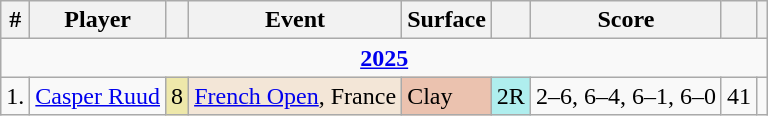<table class="wikitable sortable">
<tr>
<th>#</th>
<th>Player</th>
<th></th>
<th>Event</th>
<th>Surface</th>
<th class=unsortable></th>
<th class=unsortable>Score</th>
<th></th>
<th class=unsortable></th>
</tr>
<tr>
<td colspan=9 style=text-align:center><strong><a href='#'>2025</a></strong></td>
</tr>
<tr>
<td>1.</td>
<td> <a href='#'>Casper Ruud</a></td>
<td style="background:#eee8aa; text-align:center">8</td>
<td style=background:#f3e6d7><a href='#'>French Open</a>, France</td>
<td style=background:#ebc2af>Clay</td>
<td style=background:#afeeee>2R</td>
<td>2–6, 6–4, 6–1, 6–0</td>
<td style=text-align:center>41</td>
<td></td>
</tr>
</table>
